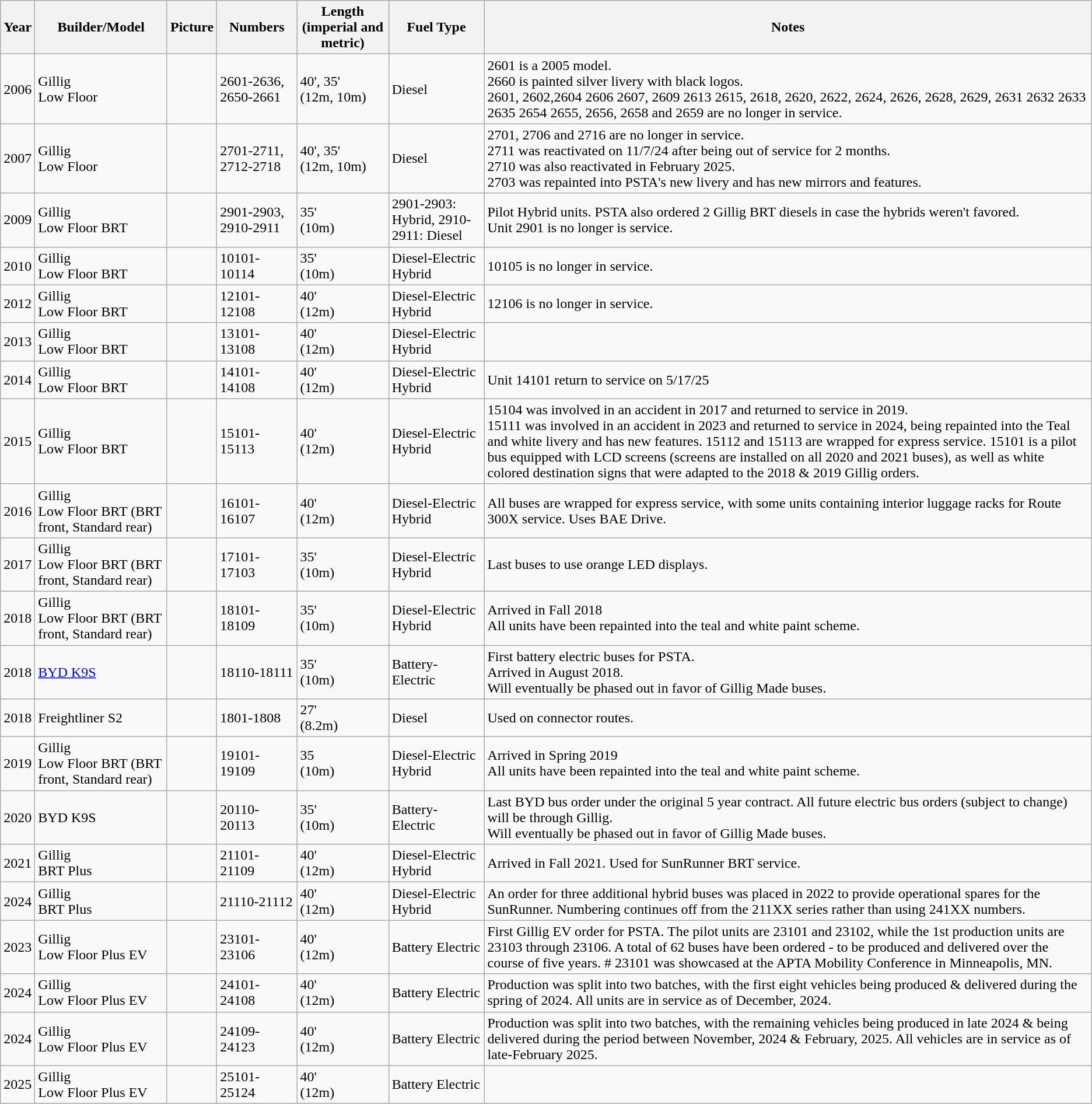<table class="wikitable">
<tr>
<th><strong>Year</strong></th>
<th><strong>Builder/Model</strong></th>
<th><strong>Picture</strong></th>
<th><strong>Numbers</strong></th>
<th>Length (imperial and metric)</th>
<th>Fuel Type</th>
<th><strong>Notes</strong></th>
</tr>
<tr>
<td>2006</td>
<td>Gillig<br>Low Floor</td>
<td></td>
<td>2601-2636, 2650-2661</td>
<td>40', 35'<br>(12m, 10m)</td>
<td>Diesel</td>
<td>2601 is a 2005 model.<br>2660 is painted silver livery with black logos.<br>2601, 2602,2604 2606 2607, 2609 2613 2615, 2618, 2620, 2622, 2624, 2626, 2628, 2629, 2631 2632 2633 2635 2654 2655, 2656, 2658 and 2659 are no longer in service.</td>
</tr>
<tr>
<td>2007</td>
<td>Gillig<br>Low Floor</td>
<td> </td>
<td>2701-2711, 2712-2718</td>
<td>40', 35'<br>(12m, 10m)</td>
<td>Diesel</td>
<td>2701, 2706 and 2716 are no longer in service.<br>2711 was reactivated on 11/7/24 after being out of service for 2 months.<br>2710 was also reactivated in February 2025.<br>2703 was repainted into PSTA's new livery and has new mirrors and features.</td>
</tr>
<tr>
<td>2009</td>
<td>Gillig<br>Low Floor BRT</td>
<td> </td>
<td>2901-2903, 2910-2911</td>
<td>35'<br>(10m)</td>
<td>2901-2903: Hybrid, 2910-2911: Diesel</td>
<td>Pilot Hybrid units. PSTA also ordered 2 Gillig BRT diesels in case the hybrids weren't favored.<br>Unit 2901 is no longer is service.</td>
</tr>
<tr>
<td>2010</td>
<td>Gillig<br>Low Floor BRT</td>
<td></td>
<td>10101-10114</td>
<td>35'<br>(10m)</td>
<td>Diesel-Electric Hybrid</td>
<td>10105 is no longer in service.</td>
</tr>
<tr>
<td>2012</td>
<td>Gillig<br>Low Floor BRT</td>
<td></td>
<td>12101-12108</td>
<td>40'<br>(12m)</td>
<td>Diesel-Electric Hybrid</td>
<td>12106 is no longer in service.</td>
</tr>
<tr>
<td>2013</td>
<td>Gillig<br>Low Floor BRT</td>
<td></td>
<td>13101-13108</td>
<td>40'<br>(12m)</td>
<td>Diesel-Electric Hybrid</td>
<td></td>
</tr>
<tr>
<td>2014</td>
<td>Gillig<br>Low Floor BRT</td>
<td></td>
<td>14101-14108</td>
<td>40'<br>(12m)</td>
<td>Diesel-Electric Hybrid</td>
<td>Unit 14101 return to service on 5/17/25</td>
</tr>
<tr>
<td>2015</td>
<td>Gillig<br>Low Floor BRT</td>
<td> </td>
<td>15101-15113</td>
<td>40'<br>(12m)</td>
<td>Diesel-Electric Hybrid</td>
<td>15104 was involved in an accident in 2017 and returned to service in 2019.<br>15111 was involved in an accident in 2023 and returned to service in 2024, being repainted into the Teal and white livery and has new features. 
15112 and 15113 are wrapped for express service.
15101 is a pilot bus equipped with LCD screens (screens are installed on all 2020 and 2021 buses), as well as white colored destination signs that were adapted to the 2018 & 2019 Gillig orders.</td>
</tr>
<tr>
<td>2016</td>
<td>Gillig<br>Low Floor BRT
(BRT front, Standard rear)</td>
<td></td>
<td>16101-16107</td>
<td>40'<br>(12m)</td>
<td>Diesel-Electric Hybrid</td>
<td>All buses are wrapped for express service, with some units containing interior luggage racks for Route 300X service. Uses BAE Drive.</td>
</tr>
<tr>
<td>2017</td>
<td>Gillig<br>Low Floor BRT
(BRT front, Standard rear)</td>
<td></td>
<td>17101-17103</td>
<td>35'<br>(10m)</td>
<td>Diesel-Electric Hybrid</td>
<td>Last buses to use orange LED displays.</td>
</tr>
<tr>
<td>2018</td>
<td>Gillig<br>Low Floor BRT
(BRT front, Standard rear)</td>
<td></td>
<td>18101-18109</td>
<td>35'<br>(10m)</td>
<td>Diesel-Electric Hybrid</td>
<td>Arrived in Fall 2018<br>All units have been repainted into the teal and white paint scheme.</td>
</tr>
<tr>
<td>2018</td>
<td><a href='#'>BYD K9S</a></td>
<td></td>
<td>18110-18111</td>
<td>35'<br>(10m)</td>
<td>Battery-Electric</td>
<td>First battery electric buses for PSTA.<br>Arrived in August 2018.<br>Will eventually be phased out in favor of Gillig Made buses.</td>
</tr>
<tr>
<td>2018</td>
<td>Freightliner S2</td>
<td><br></td>
<td>1801-1808</td>
<td>27'<br>(8.2m)</td>
<td>Diesel</td>
<td>Used on connector routes.</td>
</tr>
<tr>
<td>2019</td>
<td>Gillig<br>Low Floor BRT
(BRT front, Standard rear)</td>
<td></td>
<td>19101-19109</td>
<td>35<br>(10m)</td>
<td>Diesel-Electric Hybrid</td>
<td>Arrived in Spring 2019<br>All units have been repainted into the teal and white paint scheme.</td>
</tr>
<tr>
<td>2020</td>
<td>BYD K9S</td>
<td></td>
<td>20110-20113</td>
<td>35'<br>(10m)</td>
<td>Battery-Electric</td>
<td>Last BYD bus order under the original 5 year contract. All future electric bus orders (subject to change) will be through Gillig.<br>Will eventually be phased out in favor of Gillig Made buses.</td>
</tr>
<tr>
<td>2021</td>
<td>Gillig<br>BRT Plus</td>
<td></td>
<td>21101-21109</td>
<td>40'<br>(12m)</td>
<td>Diesel-Electric Hybrid</td>
<td>Arrived in Fall 2021. Used for SunRunner BRT service.</td>
</tr>
<tr>
<td>2024</td>
<td>Gillig<br>BRT Plus</td>
<td></td>
<td>21110-21112</td>
<td>40'<br>(12m)</td>
<td>Diesel-Electric Hybrid</td>
<td>An order for three additional hybrid buses was placed in 2022 to provide operational spares for the SunRunner. Numbering continues off from the 211XX series rather than using 241XX numbers.</td>
</tr>
<tr>
<td>2023</td>
<td>Gillig<br>Low Floor Plus EV</td>
<td></td>
<td>23101-23106</td>
<td>40'<br>(12m)</td>
<td>Battery Electric</td>
<td>First Gillig EV order for PSTA. The pilot units are 23101 and 23102, while the 1st production units are 23103 through 23106. A total of 62 buses have been ordered - to be produced and delivered over the course of five years. # 23101 was showcased at the APTA Mobility Conference in Minneapolis, MN.</td>
</tr>
<tr>
<td>2024</td>
<td>Gillig<br>Low Floor Plus EV</td>
<td><br></td>
<td>24101-24108</td>
<td>40'<br>(12m)</td>
<td>Battery Electric</td>
<td>Production was split into two batches, with the first eight vehicles being produced & delivered during the spring of 2024. All units are in service as of December, 2024.</td>
</tr>
<tr>
<td>2024</td>
<td>Gillig<br>Low Floor Plus EV</td>
<td></td>
<td>24109-24123</td>
<td>40'<br>(12m)</td>
<td>Battery Electric</td>
<td>Production was split into two batches, with the remaining vehicles being produced in late 2024 & being delivered during the period between November, 2024 & February, 2025. All vehicles are in service as of late-February 2025.</td>
</tr>
<tr>
<td>2025</td>
<td>Gillig<br>Low Floor Plus EV</td>
<td></td>
<td>25101-25124</td>
<td>40'<br>(12m)</td>
<td>Battery Electric</td>
<td></td>
</tr>
</table>
